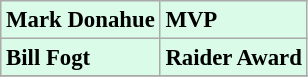<table class="wikitable" style="background:#d9fbe8; font-size:95%;">
<tr>
<td><strong>Mark Donahue</strong></td>
<td><strong>MVP</strong></td>
</tr>
<tr>
<td><strong>Bill Fogt</strong></td>
<td><strong>Raider Award</strong></td>
</tr>
<tr>
</tr>
</table>
